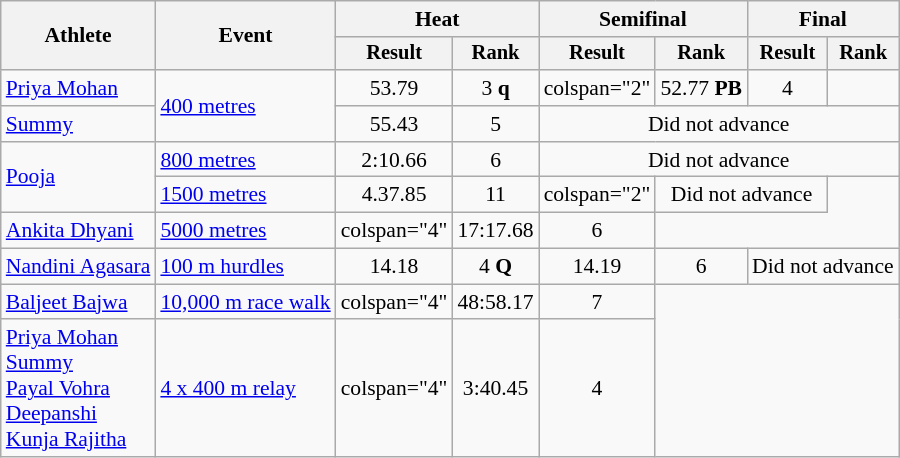<table class="wikitable" style="font-size:90%">
<tr>
<th rowspan="2">Athlete</th>
<th rowspan="2">Event</th>
<th colspan="2">Heat</th>
<th colspan="2">Semifinal</th>
<th colspan="2">Final</th>
</tr>
<tr style="font-size:95%">
<th>Result</th>
<th>Rank</th>
<th>Result</th>
<th>Rank</th>
<th>Result</th>
<th>Rank</th>
</tr>
<tr style="text-align:center">
<td style="text-align:left"><a href='#'>Priya Mohan</a></td>
<td rowspan="2" style="text-align:left"><a href='#'>400 metres</a></td>
<td>53.79</td>
<td>3 <strong>q</strong></td>
<td>colspan="2" </td>
<td>52.77 <strong>PB</strong></td>
<td>4</td>
</tr>
<tr style="text-align:center">
<td style="text-align:left"><a href='#'>Summy</a></td>
<td>55.43</td>
<td>5</td>
<td colspan="4">Did not advance</td>
</tr>
<tr style="text-align:center">
<td rowspan="2" style="text-align:left"><a href='#'>Pooja</a></td>
<td style="text-align:left"><a href='#'>800 metres</a></td>
<td>2:10.66</td>
<td>6</td>
<td colspan="4">Did not advance</td>
</tr>
<tr style="text-align:center">
<td style="text-align:left"><a href='#'>1500 metres</a></td>
<td>4.37.85</td>
<td>11</td>
<td>colspan="2" </td>
<td colspan="2">Did not advance</td>
</tr>
<tr style="text-align:center">
<td style="text-align:left"><a href='#'>Ankita Dhyani</a></td>
<td style="text-align:left"><a href='#'>5000 metres</a></td>
<td>colspan="4" </td>
<td>17:17.68</td>
<td>6</td>
</tr>
<tr style="text-align:center">
<td style="text-align:left"><a href='#'>Nandini Agasara</a></td>
<td style="text-align:left"><a href='#'>100 m hurdles</a></td>
<td>14.18</td>
<td>4 <strong>Q</strong></td>
<td>14.19</td>
<td>6</td>
<td colspan="2">Did not advance</td>
</tr>
<tr style="text-align:center">
<td style="text-align:left"><a href='#'>Baljeet Bajwa</a></td>
<td style="text-align:left"><a href='#'>10,000 m race walk</a></td>
<td>colspan="4" </td>
<td>48:58.17</td>
<td>7</td>
</tr>
<tr style="text-align:center">
<td style="text-align:left"><a href='#'>Priya Mohan</a><br><a href='#'>Summy</a><br><a href='#'>Payal Vohra</a><br><a href='#'>Deepanshi</a><br><a href='#'>Kunja Rajitha</a></td>
<td style="text-align:left"><a href='#'>4 x 400 m relay</a></td>
<td>colspan="4" </td>
<td>3:40.45</td>
<td>4</td>
</tr>
</table>
